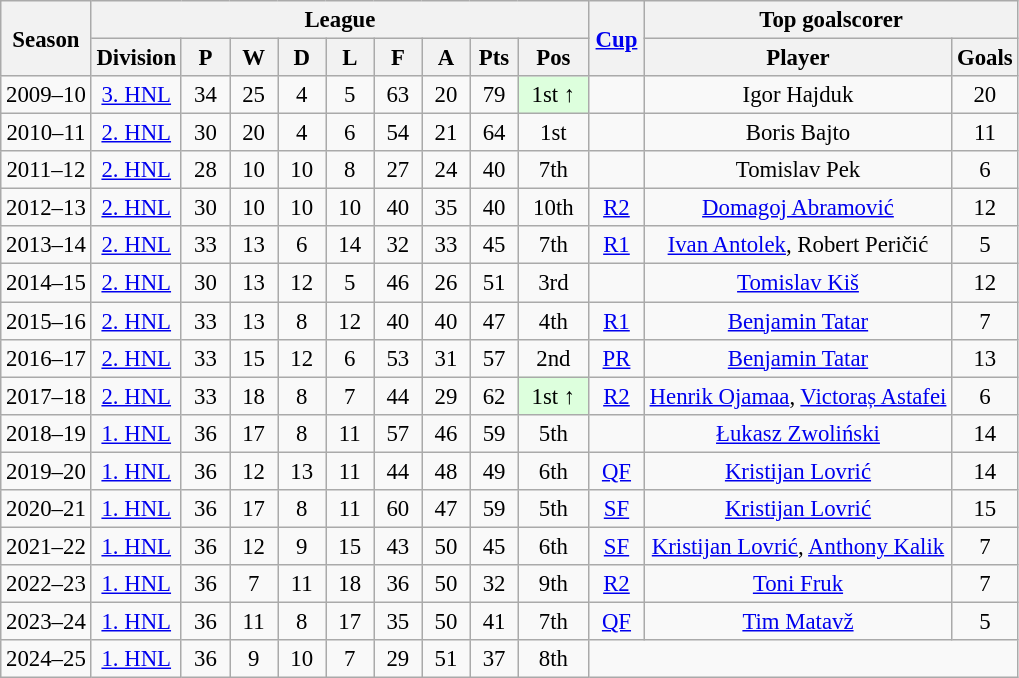<table class="wikitable" style="font-size:95%; text-align: center">
<tr>
<th rowspan=2>Season</th>
<th colspan=9>League</th>
<th rowspan=2 width="30"><a href='#'>Cup</a></th>
<th colspan=2 width="200">Top goalscorer</th>
</tr>
<tr>
<th>Division</th>
<th width="25">P</th>
<th width="25">W</th>
<th width="25">D</th>
<th width="25">L</th>
<th width="25">F</th>
<th width="25">A</th>
<th width="25">Pts</th>
<th width="40">Pos</th>
<th>Player</th>
<th>Goals</th>
</tr>
<tr>
<td>2009–10</td>
<td><a href='#'>3. HNL</a></td>
<td>34</td>
<td>25</td>
<td>4</td>
<td>5</td>
<td>63</td>
<td>20</td>
<td>79</td>
<td bgcolor="ddffdd">1st ↑</td>
<td></td>
<td>Igor Hajduk</td>
<td>20</td>
</tr>
<tr>
<td>2010–11</td>
<td><a href='#'>2. HNL</a></td>
<td>30</td>
<td>20</td>
<td>4</td>
<td>6</td>
<td>54</td>
<td>21</td>
<td>64</td>
<td>1st</td>
<td></td>
<td>Boris Bajto</td>
<td>11</td>
</tr>
<tr>
<td>2011–12</td>
<td><a href='#'>2. HNL</a></td>
<td>28</td>
<td>10</td>
<td>10</td>
<td>8</td>
<td>27</td>
<td>24</td>
<td>40</td>
<td>7th</td>
<td></td>
<td>Tomislav Pek</td>
<td>6</td>
</tr>
<tr>
<td>2012–13</td>
<td><a href='#'>2. HNL</a></td>
<td>30</td>
<td>10</td>
<td>10</td>
<td>10</td>
<td>40</td>
<td>35</td>
<td>40</td>
<td>10th</td>
<td><a href='#'>R2</a></td>
<td><a href='#'>Domagoj Abramović</a></td>
<td>12</td>
</tr>
<tr>
<td>2013–14</td>
<td><a href='#'>2. HNL</a></td>
<td>33</td>
<td>13</td>
<td>6</td>
<td>14</td>
<td>32</td>
<td>33</td>
<td>45</td>
<td>7th</td>
<td><a href='#'>R1</a></td>
<td><a href='#'>Ivan Antolek</a>, Robert Peričić</td>
<td>5</td>
</tr>
<tr>
<td>2014–15</td>
<td><a href='#'>2. HNL</a></td>
<td>30</td>
<td>13</td>
<td>12</td>
<td>5</td>
<td>46</td>
<td>26</td>
<td>51</td>
<td>3rd</td>
<td></td>
<td><a href='#'>Tomislav Kiš</a></td>
<td>12</td>
</tr>
<tr>
<td>2015–16</td>
<td><a href='#'>2. HNL</a></td>
<td>33</td>
<td>13</td>
<td>8</td>
<td>12</td>
<td>40</td>
<td>40</td>
<td>47</td>
<td>4th</td>
<td><a href='#'>R1</a></td>
<td><a href='#'>Benjamin Tatar</a></td>
<td>7</td>
</tr>
<tr>
<td>2016–17</td>
<td><a href='#'>2. HNL</a></td>
<td>33</td>
<td>15</td>
<td>12</td>
<td>6</td>
<td>53</td>
<td>31</td>
<td>57</td>
<td>2nd</td>
<td><a href='#'>PR</a></td>
<td><a href='#'>Benjamin Tatar</a></td>
<td>13</td>
</tr>
<tr>
<td>2017–18</td>
<td><a href='#'>2. HNL</a></td>
<td>33</td>
<td>18</td>
<td>8</td>
<td>7</td>
<td>44</td>
<td>29</td>
<td>62</td>
<td bgcolor="ddffdd">1st ↑</td>
<td><a href='#'>R2</a></td>
<td><a href='#'>Henrik Ojamaa</a>, <a href='#'>Victoraș Astafei</a></td>
<td>6</td>
</tr>
<tr>
<td>2018–19</td>
<td><a href='#'>1. HNL</a></td>
<td>36</td>
<td>17</td>
<td>8</td>
<td>11</td>
<td>57</td>
<td>46</td>
<td>59</td>
<td>5th</td>
<td></td>
<td><a href='#'>Łukasz Zwoliński</a></td>
<td>14</td>
</tr>
<tr>
<td>2019–20</td>
<td><a href='#'>1. HNL</a></td>
<td>36</td>
<td>12</td>
<td>13</td>
<td>11</td>
<td>44</td>
<td>48</td>
<td>49</td>
<td>6th</td>
<td><a href='#'>QF</a></td>
<td><a href='#'>Kristijan Lovrić</a></td>
<td>14</td>
</tr>
<tr>
<td>2020–21</td>
<td><a href='#'>1. HNL</a></td>
<td>36</td>
<td>17</td>
<td>8</td>
<td>11</td>
<td>60</td>
<td>47</td>
<td>59</td>
<td>5th</td>
<td><a href='#'>SF</a></td>
<td><a href='#'>Kristijan Lovrić</a></td>
<td>15</td>
</tr>
<tr>
<td>2021–22</td>
<td><a href='#'>1. HNL</a></td>
<td>36</td>
<td>12</td>
<td>9</td>
<td>15</td>
<td>43</td>
<td>50</td>
<td>45</td>
<td>6th</td>
<td><a href='#'>SF</a></td>
<td><a href='#'>Kristijan Lovrić</a>, <a href='#'>Anthony Kalik</a></td>
<td>7</td>
</tr>
<tr>
<td>2022–23</td>
<td><a href='#'>1. HNL</a></td>
<td>36</td>
<td>7</td>
<td>11</td>
<td>18</td>
<td>36</td>
<td>50</td>
<td>32</td>
<td>9th</td>
<td><a href='#'>R2</a></td>
<td><a href='#'>Toni Fruk</a></td>
<td>7</td>
</tr>
<tr>
<td>2023–24</td>
<td><a href='#'>1. HNL</a></td>
<td>36</td>
<td>11</td>
<td>8</td>
<td>17</td>
<td>35</td>
<td>50</td>
<td>41</td>
<td>7th</td>
<td><a href='#'>QF</a></td>
<td><a href='#'>Tim Matavž</a></td>
<td>5</td>
</tr>
<tr>
<td>2024–25</td>
<td><a href='#'>1. HNL</a></td>
<td>36</td>
<td>9</td>
<td>10</td>
<td>7</td>
<td>29</td>
<td>51</td>
<td>37</td>
<td>8th</td>
</tr>
</table>
